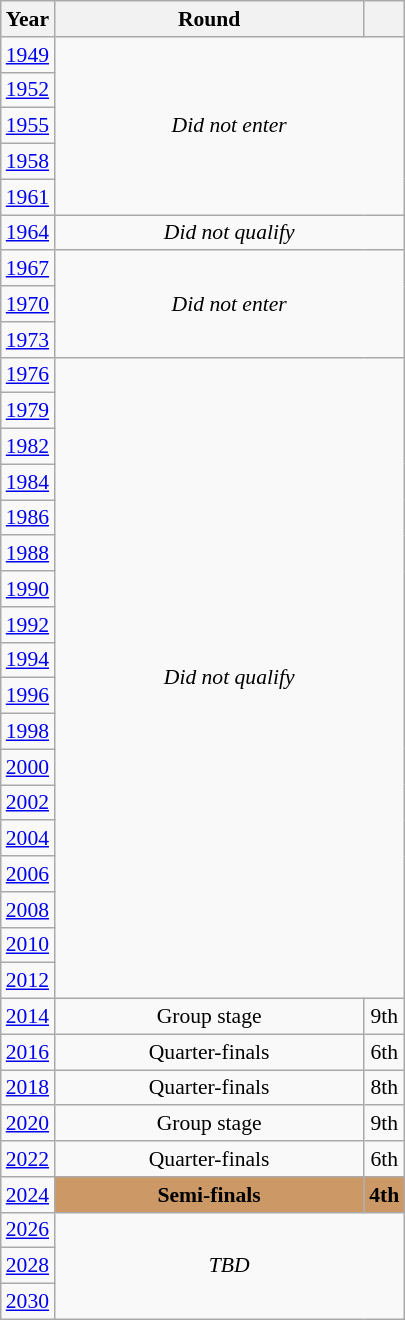<table class="wikitable" style="text-align: center; font-size:90%">
<tr>
<th>Year</th>
<th style="width:200px">Round</th>
<th></th>
</tr>
<tr>
<td><a href='#'>1949</a></td>
<td colspan="2" rowspan="5"><em>Did not enter</em></td>
</tr>
<tr>
<td><a href='#'>1952</a></td>
</tr>
<tr>
<td><a href='#'>1955</a></td>
</tr>
<tr>
<td><a href='#'>1958</a></td>
</tr>
<tr>
<td><a href='#'>1961</a></td>
</tr>
<tr>
<td><a href='#'>1964</a></td>
<td colspan="2"><em>Did not qualify</em></td>
</tr>
<tr>
<td><a href='#'>1967</a></td>
<td colspan="2" rowspan="3"><em>Did not enter</em></td>
</tr>
<tr>
<td><a href='#'>1970</a></td>
</tr>
<tr>
<td><a href='#'>1973</a></td>
</tr>
<tr>
<td><a href='#'>1976</a></td>
<td colspan="2" rowspan="18"><em>Did not qualify</em></td>
</tr>
<tr>
<td><a href='#'>1979</a></td>
</tr>
<tr>
<td><a href='#'>1982</a></td>
</tr>
<tr>
<td><a href='#'>1984</a></td>
</tr>
<tr>
<td><a href='#'>1986</a></td>
</tr>
<tr>
<td><a href='#'>1988</a></td>
</tr>
<tr>
<td><a href='#'>1990</a></td>
</tr>
<tr>
<td><a href='#'>1992</a></td>
</tr>
<tr>
<td><a href='#'>1994</a></td>
</tr>
<tr>
<td><a href='#'>1996</a></td>
</tr>
<tr>
<td><a href='#'>1998</a></td>
</tr>
<tr>
<td><a href='#'>2000</a></td>
</tr>
<tr>
<td><a href='#'>2002</a></td>
</tr>
<tr>
<td><a href='#'>2004</a></td>
</tr>
<tr>
<td><a href='#'>2006</a></td>
</tr>
<tr>
<td><a href='#'>2008</a></td>
</tr>
<tr>
<td><a href='#'>2010</a></td>
</tr>
<tr>
<td><a href='#'>2012</a></td>
</tr>
<tr>
<td><a href='#'>2014</a></td>
<td>Group stage</td>
<td>9th</td>
</tr>
<tr>
<td><a href='#'>2016</a></td>
<td>Quarter-finals</td>
<td>6th</td>
</tr>
<tr>
<td><a href='#'>2018</a></td>
<td>Quarter-finals</td>
<td>8th</td>
</tr>
<tr>
<td><a href='#'>2020</a></td>
<td>Group stage</td>
<td>9th</td>
</tr>
<tr>
<td><a href='#'>2022</a></td>
<td>Quarter-finals</td>
<td>6th</td>
</tr>
<tr>
<td><a href='#'>2024</a></td>
<td bgcolor="cc9966"><strong>Semi-finals</strong></td>
<td bgcolor="cc9966"><strong>4th</strong></td>
</tr>
<tr>
<td><a href='#'>2026</a></td>
<td colspan="2" rowspan="3"><em>TBD</em></td>
</tr>
<tr>
<td><a href='#'>2028</a></td>
</tr>
<tr>
<td><a href='#'>2030</a></td>
</tr>
</table>
